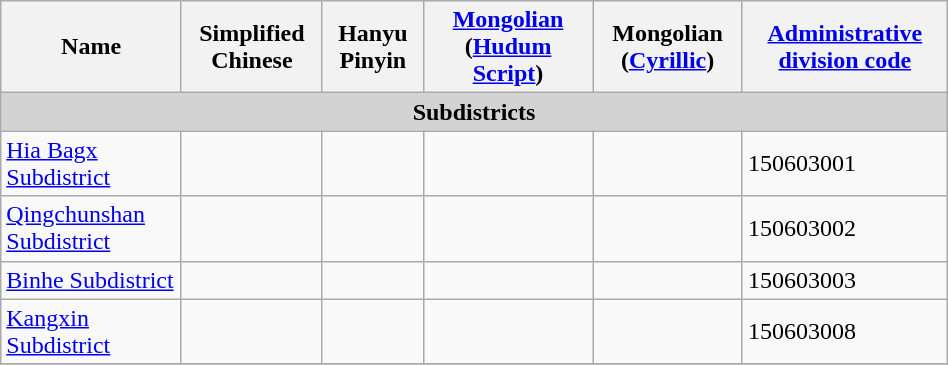<table class="wikitable" align="center" style="width:50%; border="1">
<tr>
<th>Name</th>
<th>Simplified Chinese</th>
<th>Hanyu Pinyin</th>
<th><a href='#'>Mongolian</a> (<a href='#'>Hudum Script</a>)</th>
<th>Mongolian (<a href='#'>Cyrillic</a>)</th>
<th><a href='#'>Administrative division code</a></th>
</tr>
<tr>
<td colspan="6"  style="text-align:center; background:#d3d3d3;"><strong>Subdistricts</strong></td>
</tr>
<tr --------->
<td><a href='#'>Hia Bagx Subdistrict</a></td>
<td></td>
<td></td>
<td></td>
<td></td>
<td>150603001</td>
</tr>
<tr>
<td><a href='#'>Qingchunshan Subdistrict</a></td>
<td></td>
<td></td>
<td></td>
<td></td>
<td>150603002</td>
</tr>
<tr>
<td><a href='#'>Binhe Subdistrict</a></td>
<td></td>
<td></td>
<td></td>
<td></td>
<td>150603003</td>
</tr>
<tr>
<td><a href='#'>Kangxin Subdistrict</a></td>
<td></td>
<td></td>
<td></td>
<td></td>
<td>150603008</td>
</tr>
<tr>
</tr>
</table>
